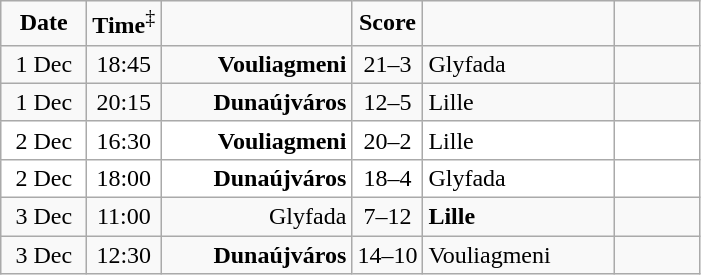<table class=wikitable style="text-align:center;">
<tr>
<td width=50px><strong>Date</strong></td>
<td width=40px><strong>Time</strong><sup>‡</sup></td>
<td width=120px></td>
<td width=40px><strong>Score</strong></td>
<td width=120px></td>
<td width=50px></td>
</tr>
<tr>
<td>1 Dec</td>
<td>18:45</td>
<td style="text-align:right"><strong>Vouliagmeni</strong></td>
<td>21–3</td>
<td style="text-align:left">Glyfada</td>
<td></td>
</tr>
<tr>
<td>1 Dec</td>
<td>20:15</td>
<td style="text-align:right"><strong>Dunaújváros</strong></td>
<td>12–5</td>
<td style="text-align:left">Lille</td>
<td></td>
</tr>
<tr bgcolor=white>
<td>2 Dec</td>
<td>16:30</td>
<td style="text-align:right"><strong>Vouliagmeni</strong></td>
<td>20–2</td>
<td style="text-align:left">Lille</td>
<td></td>
</tr>
<tr bgcolor=white>
<td>2 Dec</td>
<td>18:00</td>
<td style="text-align:right"><strong>Dunaújváros</strong></td>
<td>18–4</td>
<td style="text-align:left">Glyfada</td>
<td></td>
</tr>
<tr>
<td>3 Dec</td>
<td>11:00</td>
<td style="text-align:right">Glyfada</td>
<td>7–12</td>
<td style="text-align:left"><strong>Lille</strong></td>
<td></td>
</tr>
<tr>
<td>3 Dec</td>
<td>12:30</td>
<td style="text-align:right"><strong>Dunaújváros</strong></td>
<td>14–10</td>
<td style="text-align:left">Vouliagmeni</td>
<td></td>
</tr>
</table>
